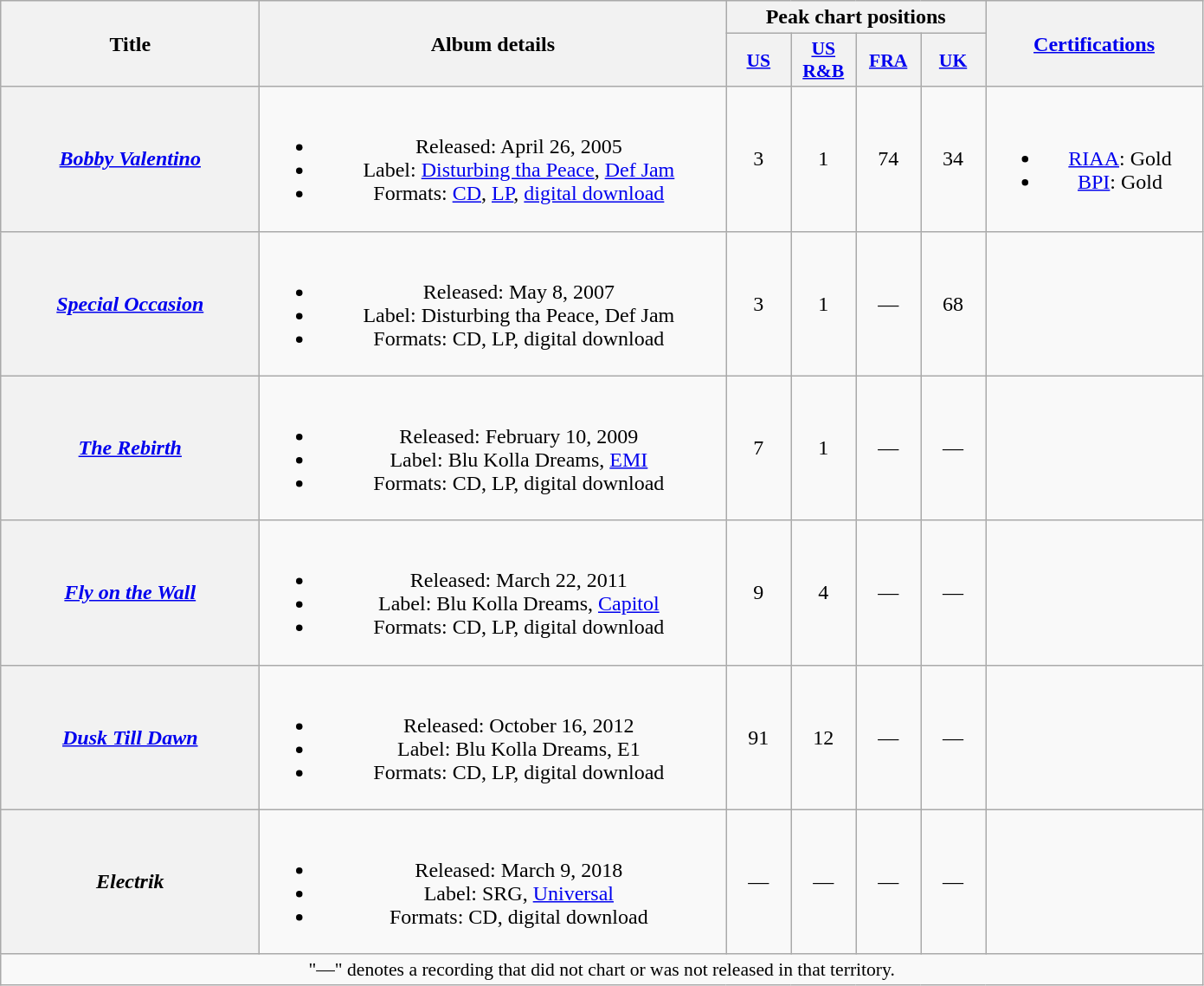<table class="wikitable plainrowheaders" style="text-align:center;">
<tr>
<th scope="col" rowspan="2" style="width:12em;">Title</th>
<th scope="col" rowspan="2" style="width:22em;">Album details</th>
<th scope="col" colspan="4">Peak chart positions</th>
<th scope="col" rowspan="2" style="width:10em;"><a href='#'>Certifications</a></th>
</tr>
<tr>
<th scope="col" style="width:3em;font-size:90%;"><a href='#'>US</a><br></th>
<th scope="col" style="width:3em;font-size:90%;"><a href='#'>US<br>R&B</a><br></th>
<th scope="col" style="width:3em;font-size:90%;"><a href='#'>FRA</a><br></th>
<th scope="col" style="width:3em;font-size:90%;"><a href='#'>UK</a></th>
</tr>
<tr>
<th scope="row"><em><a href='#'>Bobby Valentino</a></em></th>
<td><br><ul><li>Released: April 26, 2005</li><li>Label: <a href='#'>Disturbing tha Peace</a>, <a href='#'>Def Jam</a></li><li>Formats: <a href='#'>CD</a>, <a href='#'>LP</a>, <a href='#'>digital download</a></li></ul></td>
<td>3</td>
<td>1</td>
<td>74</td>
<td>34</td>
<td><br><ul><li><a href='#'>RIAA</a>: Gold</li><li><a href='#'>BPI</a>: Gold</li></ul></td>
</tr>
<tr>
<th scope="row"><em><a href='#'>Special Occasion</a></em></th>
<td><br><ul><li>Released: May 8, 2007</li><li>Label: Disturbing tha Peace, Def Jam</li><li>Formats: CD, LP, digital download</li></ul></td>
<td>3</td>
<td>1</td>
<td>—</td>
<td>68</td>
<td></td>
</tr>
<tr>
<th scope="row"><em><a href='#'>The Rebirth</a></em></th>
<td><br><ul><li>Released: February 10, 2009</li><li>Label: Blu Kolla Dreams, <a href='#'>EMI</a></li><li>Formats: CD, LP, digital download</li></ul></td>
<td>7</td>
<td>1</td>
<td>—</td>
<td>—</td>
<td></td>
</tr>
<tr>
<th scope="row"><em><a href='#'>Fly on the Wall</a></em></th>
<td><br><ul><li>Released: March 22, 2011</li><li>Label: Blu Kolla Dreams, <a href='#'>Capitol</a></li><li>Formats: CD, LP, digital download</li></ul></td>
<td>9</td>
<td>4</td>
<td>—</td>
<td>—</td>
<td></td>
</tr>
<tr>
<th scope="row"><em><a href='#'>Dusk Till Dawn</a></em></th>
<td><br><ul><li>Released: October 16, 2012</li><li>Label: Blu Kolla Dreams, E1</li><li>Formats: CD, LP, digital download</li></ul></td>
<td>91</td>
<td>12</td>
<td>—</td>
<td>—</td>
<td></td>
</tr>
<tr>
<th scope="row"><em>Electrik</em></th>
<td><br><ul><li>Released: March 9, 2018</li><li>Label: SRG, <a href='#'>Universal</a></li><li>Formats: CD, digital download</li></ul></td>
<td>—</td>
<td>—</td>
<td>—</td>
<td>—</td>
<td></td>
</tr>
<tr>
<td colspan="10" style="font-size:90%">"—" denotes a recording that did not chart or was not released in that territory.</td>
</tr>
</table>
